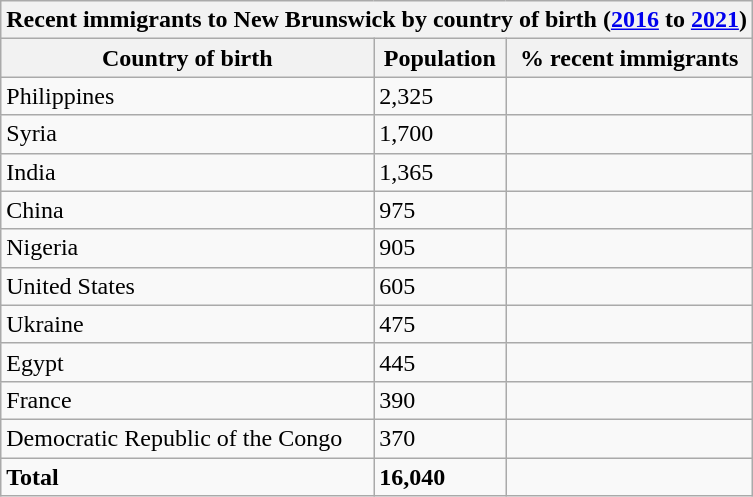<table class="wikitable">
<tr>
<th colspan="4">Recent immigrants to New Brunswick by country of birth (<a href='#'>2016</a> to <a href='#'>2021</a>)</th>
</tr>
<tr>
<th>Country of birth</th>
<th>Population</th>
<th>% recent immigrants</th>
</tr>
<tr>
<td>Philippines</td>
<td>2,325</td>
<td></td>
</tr>
<tr>
<td>Syria</td>
<td>1,700</td>
<td></td>
</tr>
<tr>
<td>India</td>
<td>1,365</td>
<td></td>
</tr>
<tr>
<td>China</td>
<td>975</td>
<td></td>
</tr>
<tr>
<td>Nigeria</td>
<td>905</td>
<td></td>
</tr>
<tr>
<td>United States</td>
<td>605</td>
<td></td>
</tr>
<tr>
<td>Ukraine</td>
<td>475</td>
<td></td>
</tr>
<tr>
<td>Egypt</td>
<td>445</td>
<td></td>
</tr>
<tr>
<td>France</td>
<td>390</td>
<td></td>
</tr>
<tr>
<td>Democratic Republic of the Congo</td>
<td>370</td>
<td></td>
</tr>
<tr>
<td><strong>Total</strong></td>
<td><strong>16,040</strong></td>
<td><strong></strong></td>
</tr>
</table>
